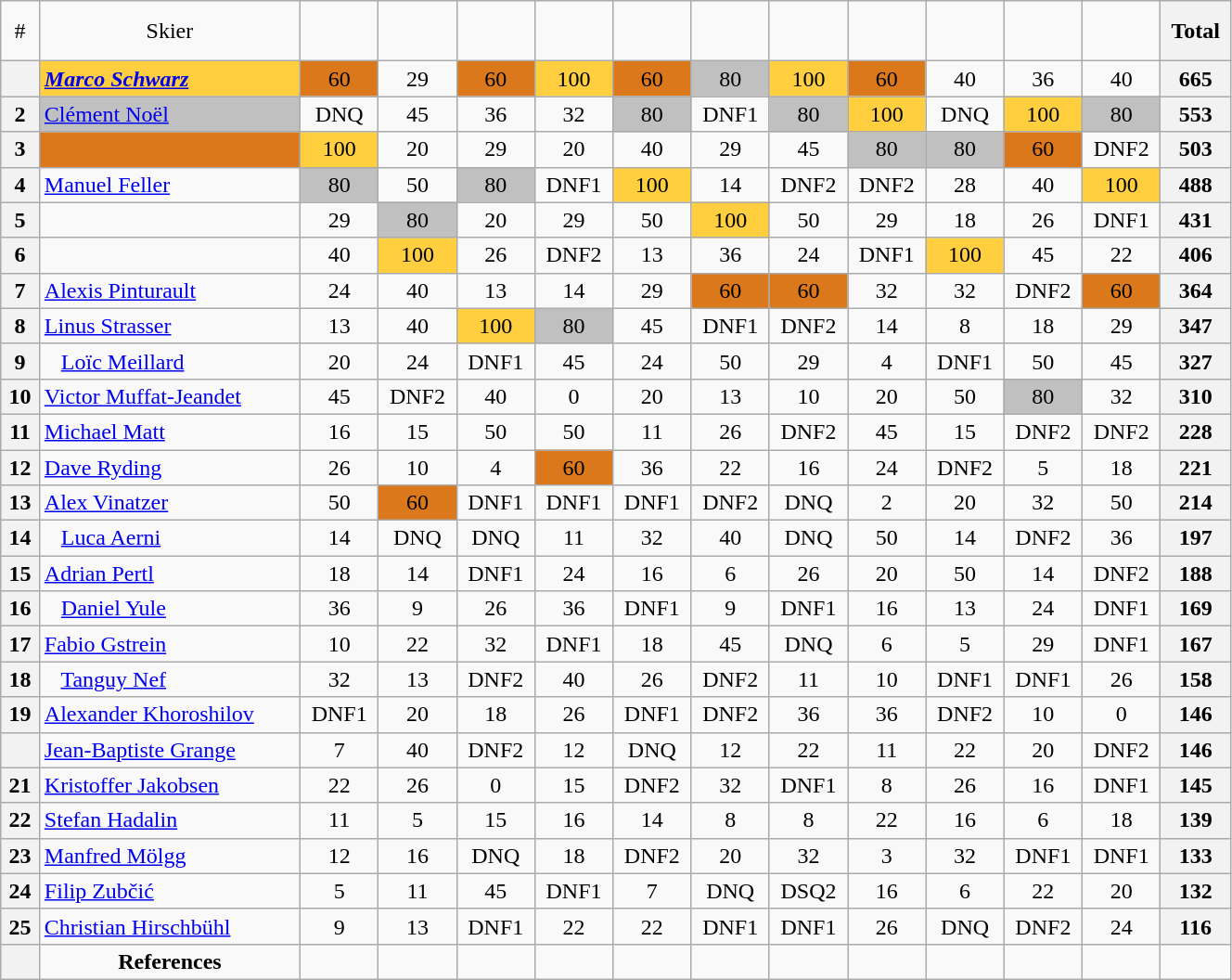<table class="wikitable" width=70% style="font-size:100%; text-align:center;">
<tr>
<td>#</td>
<td>Skier</td>
<td><br> </td>
<td><br> </td>
<td><br> </td>
<td><br>   </td>
<td><br> </td>
<td><br> </td>
<td><br> </td>
<td><br> </td>
<td><br> </td>
<td><br> </td>
<td><br>   </td>
<th>Total</th>
</tr>
<tr>
<th></th>
<td align=left bgcolor=ffcf40> <strong><em><a href='#'>Marco Schwarz</a></em></strong></td>
<td bgcolor=db781b>60</td>
<td>29</td>
<td bgcolor=db781b>60</td>
<td bgcolor=ffcf40>100</td>
<td bgcolor=db781b>60</td>
<td bgcolor=c0c0c0>80</td>
<td bgcolor=ffcf40>100</td>
<td bgcolor=db781b>60</td>
<td>40</td>
<td>36</td>
<td>40</td>
<th>665</th>
</tr>
<tr>
<th>2</th>
<td align=left bgcolor=c0c0c0> <a href='#'>Clément Noël</a></td>
<td>DNQ</td>
<td>45</td>
<td>36</td>
<td>32</td>
<td bgcolor=c0c0c0>80</td>
<td>DNF1</td>
<td bgcolor=c0c0c0>80</td>
<td bgcolor=ffcf40>100</td>
<td>DNQ</td>
<td bgcolor=ffcf40>100</td>
<td bgcolor=c0c0c0>80</td>
<th>553</th>
</tr>
<tr>
<th>3</th>
<td align=left bgcolor=db781b></td>
<td bgcolor=ffcf40>100</td>
<td>20</td>
<td>29</td>
<td>20</td>
<td>40</td>
<td>29</td>
<td>45</td>
<td bgcolor=c0c0c0>80</td>
<td bgcolor=c0c0c0>80</td>
<td bgcolor=db781b>60</td>
<td>DNF2</td>
<th>503</th>
</tr>
<tr>
<th>4</th>
<td align=left> <a href='#'>Manuel Feller</a></td>
<td bgcolor=c0c0c0>80</td>
<td>50</td>
<td bgcolor=c0c0c0>80</td>
<td>DNF1</td>
<td bgcolor=ffcf40>100</td>
<td>14</td>
<td>DNF2</td>
<td>DNF2</td>
<td>28</td>
<td>40</td>
<td bgcolor=ffcf40>100</td>
<th>488</th>
</tr>
<tr>
<th>5</th>
<td align=left></td>
<td>29</td>
<td bgcolor=c0c0c0>80</td>
<td>20</td>
<td>29</td>
<td>50</td>
<td bgcolor=ffcf40>100</td>
<td>50</td>
<td>29</td>
<td>18</td>
<td>26</td>
<td>DNF1</td>
<th>431</th>
</tr>
<tr>
<th>6</th>
<td align=left></td>
<td>40</td>
<td bgcolor=ffcf40>100</td>
<td>26</td>
<td>DNF2</td>
<td>13</td>
<td>36</td>
<td>24</td>
<td>DNF1</td>
<td bgcolor=ffcf40>100</td>
<td>45</td>
<td>22</td>
<th>406</th>
</tr>
<tr>
<th>7</th>
<td align=left> <a href='#'>Alexis Pinturault</a></td>
<td>24</td>
<td>40</td>
<td>13</td>
<td>14</td>
<td>29</td>
<td bgcolor=db781b>60</td>
<td bgcolor=db781b>60</td>
<td>32</td>
<td>32</td>
<td>DNF2</td>
<td bgcolor=db781b>60</td>
<th>364</th>
</tr>
<tr>
<th>8</th>
<td align=left> <a href='#'>Linus Strasser</a></td>
<td>13</td>
<td>40</td>
<td bgcolor=ffcf40>100</td>
<td bgcolor=c0c0c0>80</td>
<td>45</td>
<td>DNF1</td>
<td>DNF2</td>
<td>14</td>
<td>8</td>
<td>18</td>
<td>29</td>
<th>347</th>
</tr>
<tr>
<th>9</th>
<td align=left>   <a href='#'>Loïc Meillard</a></td>
<td>20</td>
<td>24</td>
<td>DNF1</td>
<td>45</td>
<td>24</td>
<td>50</td>
<td>29</td>
<td>4</td>
<td>DNF1</td>
<td>50</td>
<td>45</td>
<th>327</th>
</tr>
<tr>
<th>10</th>
<td align=left> <a href='#'>Victor Muffat-Jeandet</a></td>
<td>45</td>
<td>DNF2</td>
<td>40</td>
<td>0</td>
<td>20</td>
<td>13</td>
<td>10</td>
<td>20</td>
<td>50</td>
<td bgcolor=c0c0c0>80</td>
<td>32</td>
<th>310</th>
</tr>
<tr>
<th>11</th>
<td align=left> <a href='#'>Michael Matt</a></td>
<td>16</td>
<td>15</td>
<td>50</td>
<td>50</td>
<td>11</td>
<td>26</td>
<td>DNF2</td>
<td>45</td>
<td>15</td>
<td>DNF2</td>
<td>DNF2</td>
<th>228</th>
</tr>
<tr>
<th>12</th>
<td align=left> <a href='#'>Dave Ryding</a></td>
<td>26</td>
<td>10</td>
<td>4</td>
<td bgcolor=db781b>60</td>
<td>36</td>
<td>22</td>
<td>16</td>
<td>24</td>
<td>DNF2</td>
<td>5</td>
<td>18</td>
<th>221</th>
</tr>
<tr>
<th>13</th>
<td align=left> <a href='#'>Alex Vinatzer</a></td>
<td>50</td>
<td bgcolor=db781b>60</td>
<td>DNF1</td>
<td>DNF1</td>
<td>DNF1</td>
<td>DNF2</td>
<td>DNQ</td>
<td>2</td>
<td>20</td>
<td>32</td>
<td>50</td>
<th>214</th>
</tr>
<tr>
<th>14</th>
<td align=left>   <a href='#'>Luca Aerni</a></td>
<td>14</td>
<td>DNQ</td>
<td>DNQ</td>
<td>11</td>
<td>32</td>
<td>40</td>
<td>DNQ</td>
<td>50</td>
<td>14</td>
<td>DNF2</td>
<td>36</td>
<th>197</th>
</tr>
<tr>
<th>15</th>
<td align=left> <a href='#'>Adrian Pertl</a></td>
<td>18</td>
<td>14</td>
<td>DNF1</td>
<td>24</td>
<td>16</td>
<td>6</td>
<td>26</td>
<td>20</td>
<td>50</td>
<td>14</td>
<td>DNF2</td>
<th>188</th>
</tr>
<tr>
<th>16</th>
<td align=left>   <a href='#'>Daniel Yule</a></td>
<td>36</td>
<td>9</td>
<td>26</td>
<td>36</td>
<td>DNF1</td>
<td>9</td>
<td>DNF1</td>
<td>16</td>
<td>13</td>
<td>24</td>
<td>DNF1</td>
<th>169</th>
</tr>
<tr>
<th>17</th>
<td align=left> <a href='#'>Fabio Gstrein</a></td>
<td>10</td>
<td>22</td>
<td>32</td>
<td>DNF1</td>
<td>18</td>
<td>45</td>
<td>DNQ</td>
<td>6</td>
<td>5</td>
<td>29</td>
<td>DNF1</td>
<th>167</th>
</tr>
<tr>
<th>18</th>
<td align=left>   <a href='#'>Tanguy Nef</a></td>
<td>32</td>
<td>13</td>
<td>DNF2</td>
<td>40</td>
<td>26</td>
<td>DNF2</td>
<td>11</td>
<td>10</td>
<td>DNF1</td>
<td>DNF1</td>
<td>26</td>
<th>158</th>
</tr>
<tr>
<th>19</th>
<td align=left> <a href='#'>Alexander Khoroshilov</a></td>
<td>DNF1</td>
<td>20</td>
<td>18</td>
<td>26</td>
<td>DNF1</td>
<td>DNF2</td>
<td>36</td>
<td>36</td>
<td>DNF2</td>
<td>10</td>
<td>0</td>
<th>146</th>
</tr>
<tr>
<th></th>
<td align=left> <a href='#'>Jean-Baptiste Grange</a></td>
<td>7</td>
<td>40</td>
<td>DNF2</td>
<td>12</td>
<td>DNQ</td>
<td>12</td>
<td>22</td>
<td>11</td>
<td>22</td>
<td>20</td>
<td>DNF2</td>
<th>146</th>
</tr>
<tr>
<th>21</th>
<td align=left> <a href='#'>Kristoffer Jakobsen</a></td>
<td>22</td>
<td>26</td>
<td>0</td>
<td>15</td>
<td>DNF2</td>
<td>32</td>
<td>DNF1</td>
<td>8</td>
<td>26</td>
<td>16</td>
<td>DNF1</td>
<th>145</th>
</tr>
<tr>
<th>22</th>
<td align=left> <a href='#'>Stefan Hadalin</a></td>
<td>11</td>
<td>5</td>
<td>15</td>
<td>16</td>
<td>14</td>
<td>8</td>
<td>8</td>
<td>22</td>
<td>16</td>
<td>6</td>
<td>18</td>
<th>139</th>
</tr>
<tr>
<th>23</th>
<td align=left> <a href='#'>Manfred Mölgg</a></td>
<td>12</td>
<td>16</td>
<td>DNQ</td>
<td>18</td>
<td>DNF2</td>
<td>20</td>
<td>32</td>
<td>3</td>
<td>32</td>
<td>DNF1</td>
<td>DNF1</td>
<th>133</th>
</tr>
<tr>
<th>24</th>
<td align=left> <a href='#'>Filip Zubčić</a></td>
<td>5</td>
<td>11</td>
<td>45</td>
<td>DNF1</td>
<td>7</td>
<td>DNQ</td>
<td>DSQ2</td>
<td>16</td>
<td>6</td>
<td>22</td>
<td>20</td>
<th>132</th>
</tr>
<tr>
<th>25</th>
<td align=left> <a href='#'>Christian Hirschbühl</a></td>
<td>9</td>
<td>13</td>
<td>DNF1</td>
<td>22</td>
<td>22</td>
<td>DNF1</td>
<td>DNF1</td>
<td>26</td>
<td>DNQ</td>
<td>DNF2</td>
<td>24</td>
<th>116</th>
</tr>
<tr>
<th></th>
<td align=center><strong>References</strong></td>
<td></td>
<td></td>
<td></td>
<td></td>
<td></td>
<td></td>
<td></td>
<td></td>
<td></td>
<td></td>
<td></td>
</tr>
</table>
